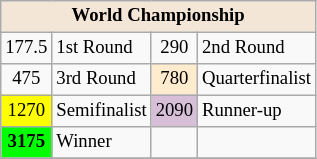<table class="wikitable" style="font-size:78%;">
<tr>
<th colspan=4 style="background:#F3E6D7;">World Championship</th>
</tr>
<tr>
<td align="center">177.5</td>
<td>1st Round</td>
<td align="center">290</td>
<td>2nd Round</td>
</tr>
<tr>
<td align="center">475</td>
<td>3rd Round</td>
<td align="center" style="background:#ffebcd;">780</td>
<td>Quarterfinalist</td>
</tr>
<tr>
<td align="center" style="background:#ffff00;">1270</td>
<td>Semifinalist</td>
<td align="center" style="background:#D8BFD8;">2090</td>
<td>Runner-up</td>
</tr>
<tr>
<td align="center" style="background:#00ff00;font-weight:bold;">3175</td>
<td>Winner</td>
<td></td>
<td></td>
</tr>
<tr>
</tr>
</table>
